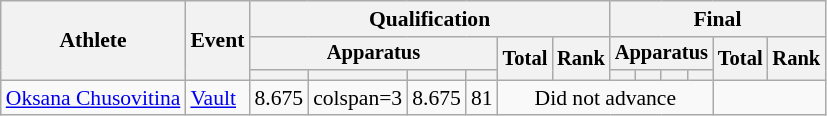<table class="wikitable" style="font-size:90%">
<tr>
<th rowspan=3>Athlete</th>
<th rowspan=3>Event</th>
<th colspan=6>Qualification</th>
<th colspan=6>Final</th>
</tr>
<tr style="font-size:95%">
<th colspan=4>Apparatus</th>
<th rowspan=2>Total</th>
<th rowspan=2>Rank</th>
<th colspan=4>Apparatus</th>
<th rowspan=2>Total</th>
<th rowspan=2>Rank</th>
</tr>
<tr style="font-size:95%">
<th></th>
<th></th>
<th></th>
<th></th>
<th></th>
<th></th>
<th></th>
<th></th>
</tr>
<tr align=center>
<td align=left><a href='#'>Oksana Chusovitina</a></td>
<td align=left><a href='#'>Vault</a></td>
<td>8.675</td>
<td>colspan=3 </td>
<td>8.675</td>
<td>81</td>
<td colspan=6>Did not advance</td>
</tr>
</table>
